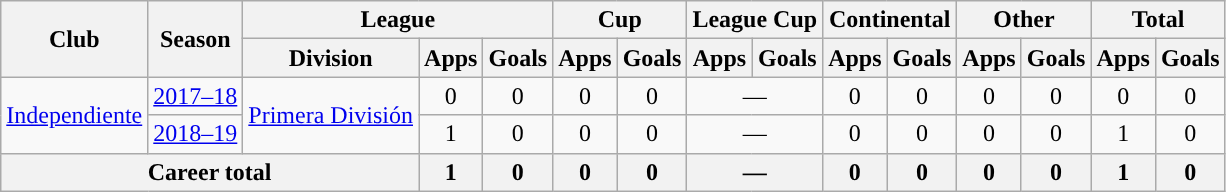<table class="wikitable" style="text-align:center">
<tr>
<th rowspan="2">Club</th>
<th rowspan="2">Season</th>
<th colspan="3">League</th>
<th colspan="2">Cup</th>
<th colspan="2">League Cup</th>
<th colspan="2">Continental</th>
<th colspan="2">Other</th>
<th colspan="2">Total</th>
</tr>
<tr>
<th>Division</th>
<th>Apps</th>
<th>Goals</th>
<th>Apps</th>
<th>Goals</th>
<th>Apps</th>
<th>Goals</th>
<th>Apps</th>
<th>Goals</th>
<th>Apps</th>
<th>Goals</th>
<th>Apps</th>
<th>Goals</th>
</tr>
<tr>
<td rowspan="2"><a href='#'>Independiente</a></td>
<td><a href='#'>2017–18</a></td>
<td rowspan="2"><a href='#'>Primera División</a></td>
<td>0</td>
<td>0</td>
<td>0</td>
<td>0</td>
<td colspan="2">—</td>
<td>0</td>
<td>0</td>
<td>0</td>
<td>0</td>
<td>0</td>
<td>0</td>
</tr>
<tr>
<td><a href='#'>2018–19</a></td>
<td>1</td>
<td>0</td>
<td>0</td>
<td>0</td>
<td colspan="2">—</td>
<td>0</td>
<td>0</td>
<td>0</td>
<td>0</td>
<td>1</td>
<td>0</td>
</tr>
<tr>
<th colspan="3">Career total</th>
<th>1</th>
<th>0</th>
<th>0</th>
<th>0</th>
<th colspan="2">—</th>
<th>0</th>
<th>0</th>
<th>0</th>
<th>0</th>
<th>1</th>
<th>0</th>
</tr>
</table>
